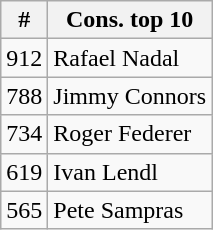<table class="wikitable" style="display:inline-table;">
<tr>
<th>#</th>
<th>Cons. top 10</th>
</tr>
<tr>
<td>912</td>
<td> Rafael Nadal</td>
</tr>
<tr>
<td>788</td>
<td> Jimmy Connors</td>
</tr>
<tr>
<td>734</td>
<td> Roger Federer</td>
</tr>
<tr>
<td>619</td>
<td> Ivan Lendl</td>
</tr>
<tr>
<td>565</td>
<td> Pete Sampras</td>
</tr>
</table>
